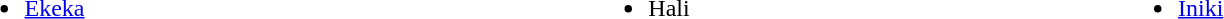<table style="width:90%;">
<tr>
<td><br><ul><li><a href='#'>Ekeka</a></li></ul></td>
<td><br><ul><li>Hali</li></ul></td>
<td><br><ul><li><a href='#'>Iniki</a></li></ul></td>
</tr>
</table>
